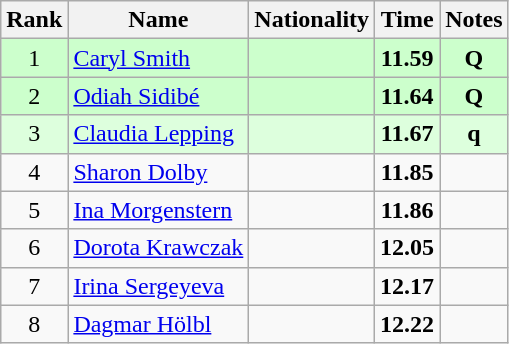<table class="wikitable sortable" style="text-align:center">
<tr>
<th>Rank</th>
<th>Name</th>
<th>Nationality</th>
<th>Time</th>
<th>Notes</th>
</tr>
<tr bgcolor=ccffcc>
<td>1</td>
<td align=left><a href='#'>Caryl Smith</a></td>
<td align=left></td>
<td><strong>11.59</strong></td>
<td><strong>Q</strong></td>
</tr>
<tr bgcolor=ccffcc>
<td>2</td>
<td align=left><a href='#'>Odiah Sidibé</a></td>
<td align=left></td>
<td><strong>11.64</strong></td>
<td><strong>Q</strong></td>
</tr>
<tr bgcolor=ddffdd>
<td>3</td>
<td align=left><a href='#'>Claudia Lepping</a></td>
<td align=left></td>
<td><strong>11.67</strong></td>
<td><strong>q</strong></td>
</tr>
<tr>
<td>4</td>
<td align=left><a href='#'>Sharon Dolby</a></td>
<td align=left></td>
<td><strong>11.85</strong></td>
<td></td>
</tr>
<tr>
<td>5</td>
<td align=left><a href='#'>Ina Morgenstern</a></td>
<td align=left></td>
<td><strong>11.86</strong></td>
<td></td>
</tr>
<tr>
<td>6</td>
<td align=left><a href='#'>Dorota Krawczak</a></td>
<td align=left></td>
<td><strong>12.05</strong></td>
<td></td>
</tr>
<tr>
<td>7</td>
<td align=left><a href='#'>Irina Sergeyeva</a></td>
<td align=left></td>
<td><strong>12.17</strong></td>
<td></td>
</tr>
<tr>
<td>8</td>
<td align=left><a href='#'>Dagmar Hölbl</a></td>
<td align=left></td>
<td><strong>12.22</strong></td>
<td></td>
</tr>
</table>
